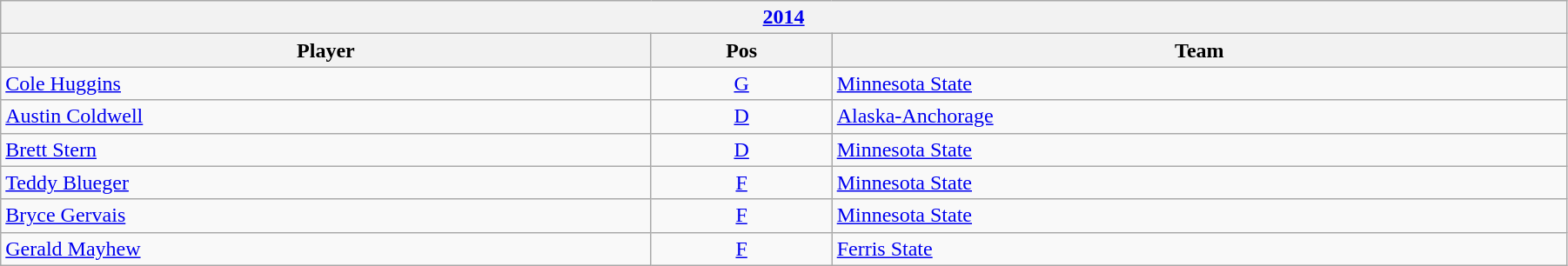<table class="wikitable" width=95%>
<tr>
<th colspan=3><a href='#'>2014</a></th>
</tr>
<tr>
<th>Player</th>
<th>Pos</th>
<th>Team</th>
</tr>
<tr>
<td><a href='#'>Cole Huggins</a></td>
<td align=center><a href='#'>G</a></td>
<td><a href='#'>Minnesota State</a></td>
</tr>
<tr>
<td><a href='#'>Austin Coldwell</a></td>
<td align=center><a href='#'>D</a></td>
<td><a href='#'>Alaska-Anchorage</a></td>
</tr>
<tr>
<td><a href='#'>Brett Stern</a></td>
<td align=center><a href='#'>D</a></td>
<td><a href='#'>Minnesota State</a></td>
</tr>
<tr>
<td><a href='#'>Teddy Blueger</a></td>
<td align=center><a href='#'>F</a></td>
<td><a href='#'>Minnesota State</a></td>
</tr>
<tr>
<td><a href='#'>Bryce Gervais</a></td>
<td align=center><a href='#'>F</a></td>
<td><a href='#'>Minnesota State</a></td>
</tr>
<tr>
<td><a href='#'>Gerald Mayhew</a></td>
<td align=center><a href='#'>F</a></td>
<td><a href='#'>Ferris State</a></td>
</tr>
</table>
